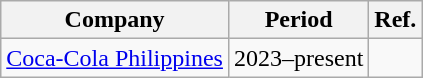<table class="wikitable">
<tr>
<th>Company</th>
<th>Period</th>
<th>Ref.</th>
</tr>
<tr>
<td><a href='#'>Coca-Cola Philippines</a></td>
<td>2023–present</td>
<td></td>
</tr>
</table>
